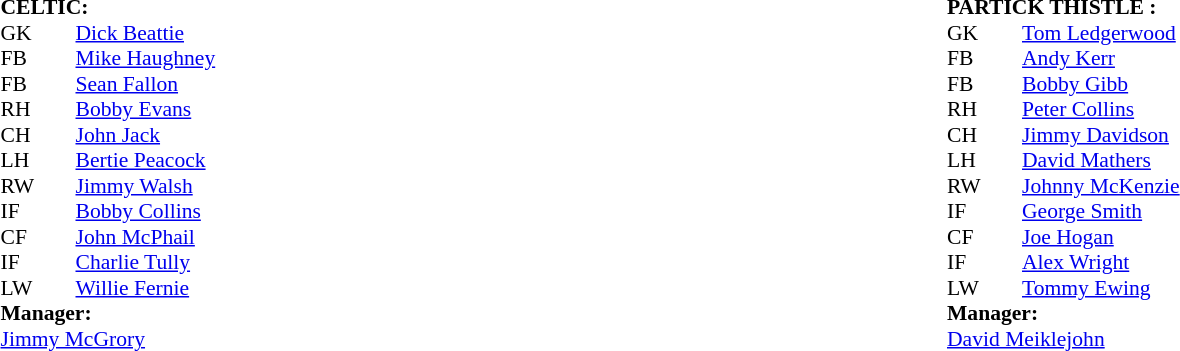<table width="100%">
<tr>
<td valign="top" width="50%"><br><table style="font-size: 90%" cellspacing="0" cellpadding="0">
<tr>
<td colspan="4"><strong>CELTIC:</strong></td>
</tr>
<tr>
<th width="25"></th>
<th width="25"></th>
</tr>
<tr>
<td>GK</td>
<td></td>
<td><a href='#'>Dick Beattie</a></td>
</tr>
<tr>
<td>FB</td>
<td></td>
<td><a href='#'>Mike Haughney</a></td>
</tr>
<tr>
<td>FB</td>
<td></td>
<td><a href='#'>Sean Fallon</a></td>
</tr>
<tr>
<td>RH</td>
<td></td>
<td><a href='#'>Bobby Evans</a></td>
</tr>
<tr>
<td>CH</td>
<td></td>
<td><a href='#'>John Jack</a></td>
</tr>
<tr>
<td>LH</td>
<td></td>
<td><a href='#'>Bertie Peacock</a></td>
</tr>
<tr>
<td>RW</td>
<td></td>
<td><a href='#'>Jimmy Walsh</a></td>
</tr>
<tr>
<td>IF</td>
<td></td>
<td><a href='#'>Bobby Collins</a></td>
</tr>
<tr>
<td>CF</td>
<td></td>
<td><a href='#'>John McPhail</a></td>
</tr>
<tr>
<td>IF</td>
<td></td>
<td><a href='#'>Charlie Tully</a></td>
</tr>
<tr>
<td>LW</td>
<td></td>
<td><a href='#'>Willie Fernie</a></td>
</tr>
<tr>
<td colspan=4><strong>Manager:</strong></td>
</tr>
<tr>
<td colspan="4"><a href='#'>Jimmy McGrory</a></td>
</tr>
</table>
</td>
<td valign="top" width="50%"><br><table style="font-size: 90%" cellspacing="0" cellpadding="0">
<tr>
<td colspan="4"><strong>PARTICK THISTLE :</strong></td>
</tr>
<tr>
<th width="25"></th>
<th width="25"></th>
</tr>
<tr>
<td>GK</td>
<td></td>
<td><a href='#'>Tom Ledgerwood</a></td>
</tr>
<tr>
<td>FB</td>
<td></td>
<td><a href='#'>Andy Kerr</a></td>
</tr>
<tr>
<td>FB</td>
<td></td>
<td><a href='#'>Bobby Gibb</a></td>
</tr>
<tr>
<td>RH</td>
<td></td>
<td><a href='#'>Peter Collins</a></td>
</tr>
<tr>
<td>CH</td>
<td></td>
<td><a href='#'>Jimmy Davidson</a></td>
</tr>
<tr>
<td>LH</td>
<td></td>
<td><a href='#'>David Mathers</a></td>
</tr>
<tr>
<td>RW</td>
<td></td>
<td><a href='#'>Johnny McKenzie</a></td>
</tr>
<tr>
<td>IF</td>
<td></td>
<td><a href='#'>George Smith</a></td>
</tr>
<tr>
<td>CF</td>
<td></td>
<td><a href='#'>Joe Hogan</a></td>
</tr>
<tr>
<td>IF</td>
<td></td>
<td><a href='#'>Alex Wright</a></td>
</tr>
<tr>
<td>LW</td>
<td></td>
<td><a href='#'>Tommy Ewing</a></td>
</tr>
<tr>
<td colspan=4><strong>Manager:</strong></td>
</tr>
<tr>
<td colspan="4"><a href='#'>David Meiklejohn</a></td>
</tr>
</table>
</td>
</tr>
</table>
